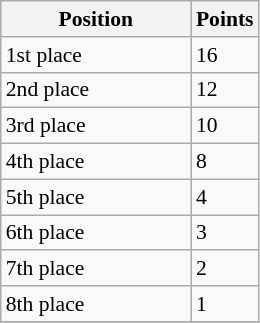<table class="wikitable" style="font-size: 90%">
<tr>
<th width=120 ">Position</th>
<th width=20>Points</th>
</tr>
<tr>
<td>1st place</td>
<td>16</td>
</tr>
<tr>
<td>2nd place</td>
<td>12</td>
</tr>
<tr>
<td>3rd place</td>
<td>10</td>
</tr>
<tr>
<td>4th place</td>
<td>8</td>
</tr>
<tr>
<td>5th place</td>
<td>4</td>
</tr>
<tr>
<td>6th place</td>
<td>3</td>
</tr>
<tr>
<td>7th place</td>
<td>2</td>
</tr>
<tr>
<td>8th place</td>
<td>1</td>
</tr>
<tr>
</tr>
</table>
